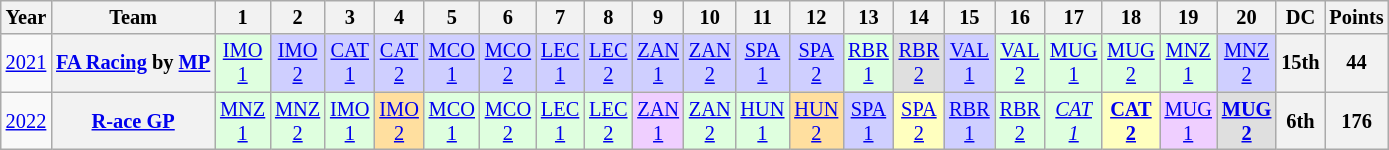<table class="wikitable" style="text-align:center; font-size:85%">
<tr>
<th>Year</th>
<th>Team</th>
<th>1</th>
<th>2</th>
<th>3</th>
<th>4</th>
<th>5</th>
<th>6</th>
<th>7</th>
<th>8</th>
<th>9</th>
<th>10</th>
<th>11</th>
<th>12</th>
<th>13</th>
<th>14</th>
<th>15</th>
<th>16</th>
<th>17</th>
<th>18</th>
<th>19</th>
<th>20</th>
<th>DC</th>
<th>Points</th>
</tr>
<tr>
<td><a href='#'>2021</a></td>
<th nowrap><a href='#'>FA Racing</a> by <a href='#'>MP</a></th>
<td style="background:#DFFFDF;"><a href='#'>IMO<br>1</a><br></td>
<td style="background:#CFCFFF;"><a href='#'>IMO<br>2</a><br></td>
<td style="background:#CFCFFF;"><a href='#'>CAT<br>1</a><br></td>
<td style="background:#CFCFFF;"><a href='#'>CAT<br>2</a><br></td>
<td style="background:#CFCFFF;"><a href='#'>MCO<br>1</a><br></td>
<td style="background:#CFCFFF;"><a href='#'>MCO<br>2</a><br></td>
<td style="background:#CFCFFF;"><a href='#'>LEC<br>1</a><br></td>
<td style="background:#CFCFFF;"><a href='#'>LEC<br>2</a><br></td>
<td style="background:#CFCFFF;"><a href='#'>ZAN<br>1</a><br></td>
<td style="background:#CFCFFF;"><a href='#'>ZAN<br>2</a><br></td>
<td style="background:#CFCFFF;"><a href='#'>SPA<br>1</a><br></td>
<td style="background:#CFCFFF;"><a href='#'>SPA<br>2</a><br></td>
<td style="background:#DFFFDF;"><a href='#'>RBR<br>1</a><br></td>
<td style="background:#DFDFDF;"><a href='#'>RBR<br>2</a><br></td>
<td style="background:#CFCFFF;"><a href='#'>VAL<br>1</a><br></td>
<td style="background:#DFFFDF;"><a href='#'>VAL<br>2</a><br></td>
<td style="background:#DFFFDF;"><a href='#'>MUG<br>1</a><br></td>
<td style="background:#DFFFDF;"><a href='#'>MUG<br>2</a><br></td>
<td style="background:#DFFFDF;"><a href='#'>MNZ<br>1</a><br></td>
<td style="background:#CFCFFF;"><a href='#'>MNZ<br>2</a><br></td>
<th>15th</th>
<th>44</th>
</tr>
<tr>
<td><a href='#'>2022</a></td>
<th nowrap><a href='#'>R-ace GP</a></th>
<td style="background:#DFFFDF;"><a href='#'>MNZ<br>1</a><br></td>
<td style="background:#DFFFDF;"><a href='#'>MNZ<br>2</a><br></td>
<td style="background:#DFFFDF;"><a href='#'>IMO<br>1</a><br></td>
<td style="background:#FFDF9F;"><a href='#'>IMO<br>2</a><br></td>
<td style="background:#DFFFDF;"><a href='#'>MCO<br>1</a><br></td>
<td style="background:#DFFFDF;"><a href='#'>MCO<br>2</a><br></td>
<td style="background:#DFFFDF;"><a href='#'>LEC<br>1</a><br></td>
<td style="background:#DFFFDF;"><a href='#'>LEC<br>2</a><br></td>
<td style="background:#EFCFFF;"><a href='#'>ZAN<br>1</a><br></td>
<td style="background:#DFFFDF;"><a href='#'>ZAN<br>2</a><br></td>
<td style="background:#DFFFDF;"><a href='#'>HUN<br>1</a><br></td>
<td style="background:#FFDF9F;"><a href='#'>HUN<br>2</a><br></td>
<td style="background:#cfcfff;"><a href='#'>SPA<br>1</a><br></td>
<td style="background:#ffffbf;"><a href='#'>SPA<br>2</a><br></td>
<td style="background:#cfcfff;"><a href='#'>RBR<br>1</a><br></td>
<td style="background:#DFFFDF;"><a href='#'>RBR<br>2</a><br></td>
<td style="background:#dfffdf;"><em><a href='#'>CAT<br>1</a></em><br></td>
<td style="background:#FFFFBF;"><strong><a href='#'>CAT<br>2</a></strong><br></td>
<td style="background:#EFCFFF;"><a href='#'>MUG<br>1</a><br></td>
<td style="background:#DFDFDF;"><strong><a href='#'>MUG<br>2</a></strong><br></td>
<th>6th</th>
<th>176</th>
</tr>
</table>
